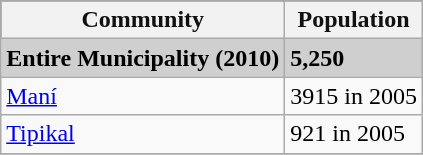<table class="wikitable">
<tr style="background:#111111; color:#111111;">
<th><strong>Community</strong></th>
<th><strong>Population</strong></th>
</tr>
<tr style="background:#CFCFCF;">
<td><strong>Entire Municipality (2010)</strong></td>
<td><strong>5,250</strong></td>
</tr>
<tr>
<td><a href='#'>Maní</a></td>
<td>3915  in 2005</td>
</tr>
<tr>
<td><a href='#'>Tipikal</a></td>
<td>921  in 2005</td>
</tr>
<tr>
</tr>
</table>
